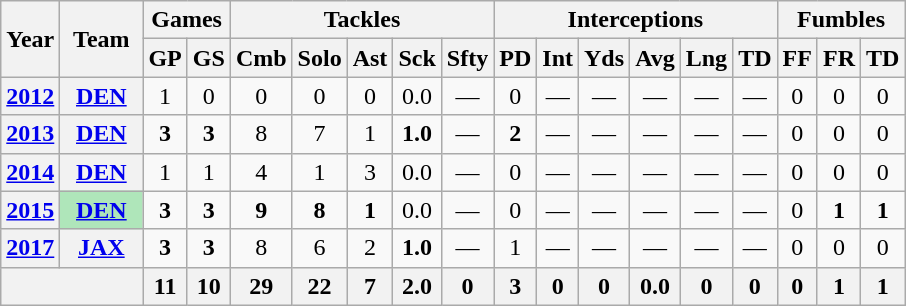<table class=wikitable style="text-align:center;">
<tr>
<th rowspan="2">Year</th>
<th rowspan="2">Team</th>
<th colspan="2">Games</th>
<th colspan="5">Tackles</th>
<th colspan="6">Interceptions</th>
<th colspan="3">Fumbles</th>
</tr>
<tr>
<th>GP</th>
<th>GS</th>
<th>Cmb</th>
<th>Solo</th>
<th>Ast</th>
<th>Sck</th>
<th>Sfty</th>
<th>PD</th>
<th>Int</th>
<th>Yds</th>
<th>Avg</th>
<th>Lng</th>
<th>TD</th>
<th>FF</th>
<th>FR</th>
<th>TD</th>
</tr>
<tr>
<th><a href='#'>2012</a></th>
<th><a href='#'>DEN</a></th>
<td>1</td>
<td>0</td>
<td>0</td>
<td>0</td>
<td>0</td>
<td>0.0</td>
<td>—</td>
<td>0</td>
<td>—</td>
<td>—</td>
<td>—</td>
<td>—</td>
<td>—</td>
<td>0</td>
<td>0</td>
<td>0</td>
</tr>
<tr>
<th><a href='#'>2013</a></th>
<th><a href='#'>DEN</a></th>
<td><strong>3</strong></td>
<td><strong>3</strong></td>
<td>8</td>
<td>7</td>
<td>1</td>
<td><strong>1.0</strong></td>
<td>—</td>
<td><strong>2</strong></td>
<td>—</td>
<td>—</td>
<td>—</td>
<td>—</td>
<td>—</td>
<td>0</td>
<td>0</td>
<td>0</td>
</tr>
<tr>
<th><a href='#'>2014</a></th>
<th><a href='#'>DEN</a></th>
<td>1</td>
<td>1</td>
<td>4</td>
<td>1</td>
<td>3</td>
<td>0.0</td>
<td>—</td>
<td>0</td>
<td>—</td>
<td>—</td>
<td>—</td>
<td>—</td>
<td>—</td>
<td>0</td>
<td>0</td>
<td>0</td>
</tr>
<tr>
<th><a href='#'>2015</a></th>
<th style="background:#afe6ba; width:3em;"><a href='#'>DEN</a></th>
<td><strong>3</strong></td>
<td><strong>3</strong></td>
<td><strong>9</strong></td>
<td><strong>8</strong></td>
<td><strong>1</strong></td>
<td>0.0</td>
<td>—</td>
<td>0</td>
<td>—</td>
<td>—</td>
<td>—</td>
<td>—</td>
<td>—</td>
<td>0</td>
<td><strong>1</strong></td>
<td><strong>1</strong></td>
</tr>
<tr>
<th><a href='#'>2017</a></th>
<th><a href='#'>JAX</a></th>
<td><strong>3</strong></td>
<td><strong>3</strong></td>
<td>8</td>
<td>6</td>
<td>2</td>
<td><strong>1.0</strong></td>
<td>—</td>
<td>1</td>
<td>—</td>
<td>—</td>
<td>—</td>
<td>—</td>
<td>—</td>
<td>0</td>
<td>0</td>
<td>0</td>
</tr>
<tr>
<th colspan="2"></th>
<th>11</th>
<th>10</th>
<th>29</th>
<th>22</th>
<th>7</th>
<th>2.0</th>
<th>0</th>
<th>3</th>
<th>0</th>
<th>0</th>
<th>0.0</th>
<th>0</th>
<th>0</th>
<th>0</th>
<th>1</th>
<th>1</th>
</tr>
</table>
